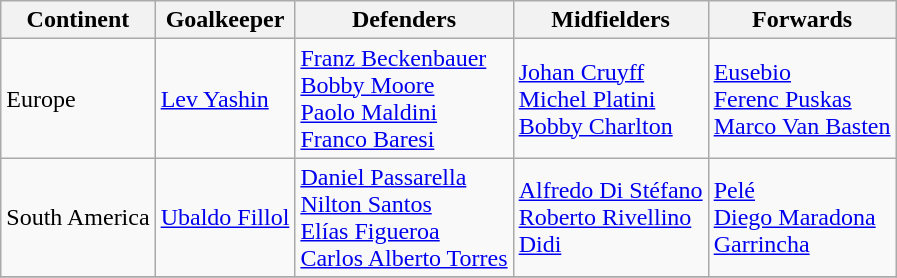<table class="wikitable">
<tr>
<th>Continent</th>
<th>Goalkeeper</th>
<th>Defenders</th>
<th>Midfielders</th>
<th>Forwards</th>
</tr>
<tr>
<td>Europe</td>
<td> <a href='#'>Lev Yashin</a></td>
<td> <a href='#'>Franz Beckenbauer</a><br> <a href='#'>Bobby Moore</a><br> <a href='#'>Paolo Maldini</a><br> <a href='#'>Franco Baresi</a></td>
<td> <a href='#'>Johan Cruyff</a><br> <a href='#'>Michel Platini</a><br> <a href='#'>Bobby Charlton</a></td>
<td> <a href='#'>Eusebio</a><br> <a href='#'>Ferenc Puskas</a><br> <a href='#'>Marco Van Basten</a></td>
</tr>
<tr>
<td>South America</td>
<td> <a href='#'>Ubaldo Fillol</a></td>
<td> <a href='#'>Daniel Passarella</a><br> <a href='#'>Nilton Santos</a><br> <a href='#'>Elías Figueroa</a><br> <a href='#'>Carlos Alberto Torres</a></td>
<td> <a href='#'>Alfredo Di Stéfano</a><br> <a href='#'>Roberto Rivellino</a><br> <a href='#'>Didi</a></td>
<td> <a href='#'>Pelé</a><br> <a href='#'>Diego Maradona</a><br> <a href='#'>Garrincha</a></td>
</tr>
<tr>
</tr>
</table>
